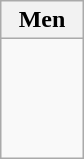<table class="wikitable">
<tr>
<th width=70%>Men</th>
</tr>
<tr style="vertical-align: top;">
<td><br><br>
<br>
<br>
</td>
</tr>
</table>
